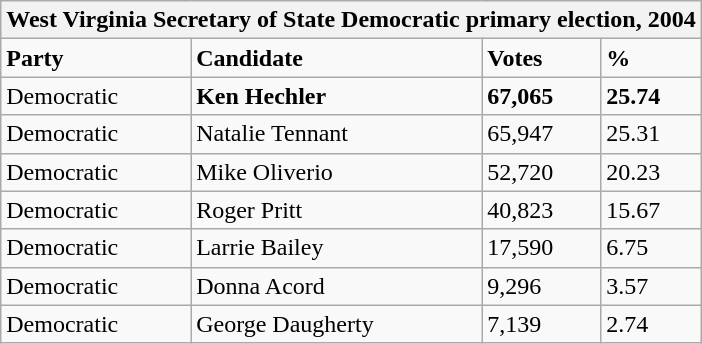<table class="wikitable">
<tr>
<th colspan="4">West Virginia Secretary of State Democratic primary election, 2004</th>
</tr>
<tr>
<td><strong>Party</strong></td>
<td><strong>Candidate</strong></td>
<td><strong>Votes</strong></td>
<td><strong>%</strong></td>
</tr>
<tr>
<td>Democratic</td>
<td><strong>Ken Hechler</strong></td>
<td><strong>67,065</strong></td>
<td><strong>25.74</strong></td>
</tr>
<tr>
<td>Democratic</td>
<td>Natalie Tennant</td>
<td>65,947</td>
<td>25.31</td>
</tr>
<tr>
<td>Democratic</td>
<td>Mike Oliverio</td>
<td>52,720</td>
<td>20.23</td>
</tr>
<tr>
<td>Democratic</td>
<td>Roger Pritt</td>
<td>40,823</td>
<td>15.67</td>
</tr>
<tr>
<td>Democratic</td>
<td>Larrie Bailey</td>
<td>17,590</td>
<td>6.75</td>
</tr>
<tr>
<td>Democratic</td>
<td>Donna Acord</td>
<td>9,296</td>
<td>3.57</td>
</tr>
<tr>
<td>Democratic</td>
<td>George Daugherty</td>
<td>7,139</td>
<td>2.74</td>
</tr>
</table>
